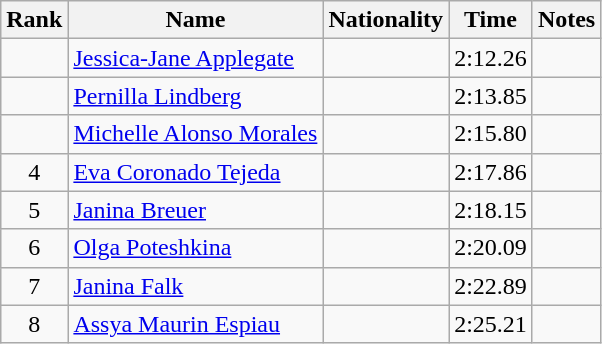<table class="wikitable sortable" style="text-align:center">
<tr>
<th>Rank</th>
<th>Name</th>
<th>Nationality</th>
<th>Time</th>
<th>Notes</th>
</tr>
<tr>
<td></td>
<td align=left><a href='#'>Jessica-Jane Applegate</a></td>
<td align=left></td>
<td>2:12.26</td>
<td></td>
</tr>
<tr>
<td></td>
<td align=left><a href='#'>Pernilla Lindberg</a></td>
<td align=left></td>
<td>2:13.85</td>
<td></td>
</tr>
<tr>
<td></td>
<td align=left><a href='#'>Michelle Alonso Morales</a></td>
<td align=left></td>
<td>2:15.80</td>
<td></td>
</tr>
<tr>
<td>4</td>
<td align=left><a href='#'>Eva Coronado Tejeda</a></td>
<td align=left></td>
<td>2:17.86</td>
<td></td>
</tr>
<tr>
<td>5</td>
<td align=left><a href='#'>Janina Breuer</a></td>
<td align=left></td>
<td>2:18.15</td>
<td></td>
</tr>
<tr>
<td>6</td>
<td align=left><a href='#'>Olga Poteshkina</a></td>
<td align=left></td>
<td>2:20.09</td>
<td></td>
</tr>
<tr>
<td>7</td>
<td align=left><a href='#'>Janina Falk</a></td>
<td align=left></td>
<td>2:22.89</td>
<td></td>
</tr>
<tr>
<td>8</td>
<td align=left><a href='#'>Assya Maurin Espiau</a></td>
<td align=left></td>
<td>2:25.21</td>
<td></td>
</tr>
</table>
